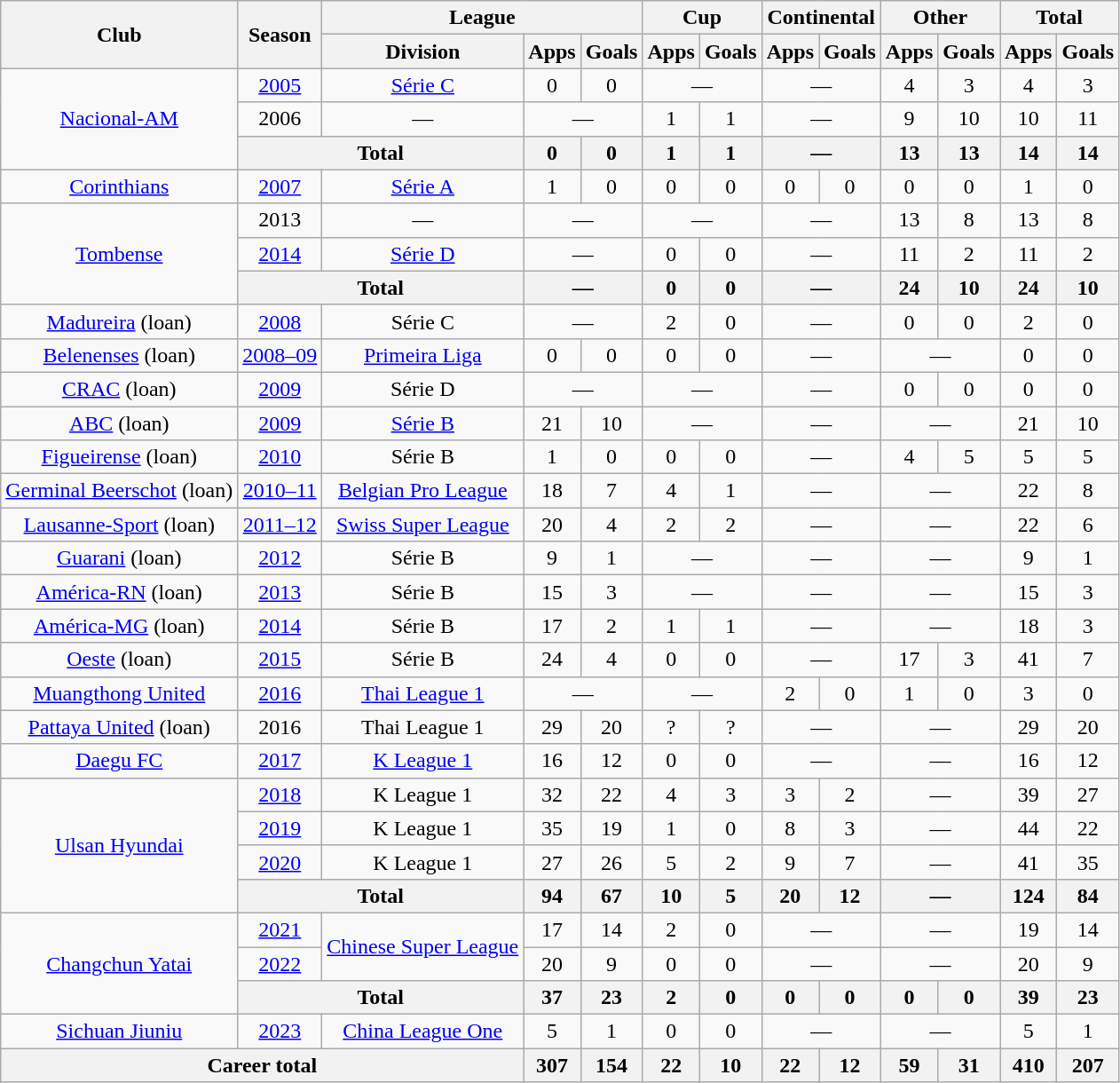<table class="wikitable" style="text-align:center">
<tr>
<th rowspan="2">Club</th>
<th rowspan="2">Season</th>
<th colspan="3">League</th>
<th colspan="2">Cup</th>
<th colspan="2">Continental</th>
<th colspan="2">Other</th>
<th colspan="2">Total</th>
</tr>
<tr>
<th>Division</th>
<th>Apps</th>
<th>Goals</th>
<th>Apps</th>
<th>Goals</th>
<th>Apps</th>
<th>Goals</th>
<th>Apps</th>
<th>Goals</th>
<th>Apps</th>
<th>Goals</th>
</tr>
<tr>
<td rowspan="3"><a href='#'>Nacional-AM</a></td>
<td><a href='#'>2005</a></td>
<td><a href='#'>Série C</a></td>
<td>0</td>
<td>0<br></td>
<td colspan="2">—</td>
<td colspan="2">—</td>
<td>4</td>
<td>3</td>
<td>4</td>
<td>3</td>
</tr>
<tr>
<td>2006</td>
<td>—</td>
<td colspan="2">—</td>
<td>1</td>
<td>1</td>
<td colspan="2">—</td>
<td>9</td>
<td>10</td>
<td>10</td>
<td>11</td>
</tr>
<tr>
<th colspan="2">Total</th>
<th>0</th>
<th>0</th>
<th>1</th>
<th>1</th>
<th colspan="2">—</th>
<th>13</th>
<th>13</th>
<th>14</th>
<th>14</th>
</tr>
<tr>
<td><a href='#'>Corinthians</a></td>
<td><a href='#'>2007</a></td>
<td><a href='#'>Série A</a></td>
<td>1</td>
<td>0</td>
<td>0</td>
<td>0</td>
<td>0</td>
<td>0</td>
<td>0</td>
<td>0</td>
<td>1</td>
<td>0</td>
</tr>
<tr>
<td rowspan="3"><a href='#'>Tombense</a></td>
<td>2013</td>
<td>—</td>
<td colspan="2">—</td>
<td colspan="2">—</td>
<td colspan="2">—</td>
<td>13</td>
<td>8</td>
<td>13</td>
<td>8</td>
</tr>
<tr>
<td><a href='#'>2014</a></td>
<td><a href='#'>Série D</a></td>
<td colspan="2">—</td>
<td>0</td>
<td>0</td>
<td colspan="2">—</td>
<td>11</td>
<td>2</td>
<td>11</td>
<td>2</td>
</tr>
<tr>
<th colspan="2">Total</th>
<th colspan="2">—</th>
<th>0</th>
<th>0</th>
<th colspan="2">—</th>
<th>24</th>
<th>10</th>
<th>24</th>
<th>10</th>
</tr>
<tr>
<td><a href='#'>Madureira</a> (loan)</td>
<td><a href='#'>2008</a></td>
<td>Série C</td>
<td colspan="2">—</td>
<td>2</td>
<td>0</td>
<td colspan="2">—</td>
<td>0</td>
<td>0</td>
<td>2</td>
<td>0</td>
</tr>
<tr>
<td><a href='#'>Belenenses</a> (loan)</td>
<td><a href='#'>2008–09</a></td>
<td><a href='#'>Primeira Liga</a></td>
<td>0</td>
<td>0</td>
<td>0</td>
<td>0</td>
<td colspan="2">—</td>
<td colspan="2">—</td>
<td>0</td>
<td>0</td>
</tr>
<tr>
<td><a href='#'>CRAC</a> (loan)</td>
<td><a href='#'>2009</a></td>
<td>Série D</td>
<td colspan="2">—</td>
<td colspan="2">—</td>
<td colspan="2">—</td>
<td>0</td>
<td>0</td>
<td>0</td>
<td>0</td>
</tr>
<tr>
<td><a href='#'>ABC</a> (loan)</td>
<td><a href='#'>2009</a></td>
<td><a href='#'>Série B</a></td>
<td>21</td>
<td>10</td>
<td colspan="2">—</td>
<td colspan="2">—</td>
<td colspan="2">—</td>
<td>21</td>
<td>10</td>
</tr>
<tr>
<td><a href='#'>Figueirense</a> (loan)</td>
<td><a href='#'>2010</a></td>
<td>Série B</td>
<td>1</td>
<td>0</td>
<td>0</td>
<td>0</td>
<td colspan="2">—</td>
<td>4</td>
<td>5</td>
<td>5</td>
<td>5</td>
</tr>
<tr>
<td><a href='#'>Germinal Beerschot</a> (loan)</td>
<td><a href='#'>2010–11</a></td>
<td><a href='#'>Belgian Pro League</a></td>
<td>18</td>
<td>7</td>
<td>4</td>
<td>1</td>
<td colspan="2">—</td>
<td colspan="2">—</td>
<td>22</td>
<td>8</td>
</tr>
<tr>
<td><a href='#'>Lausanne-Sport</a> (loan)</td>
<td><a href='#'>2011–12</a></td>
<td><a href='#'>Swiss Super League</a></td>
<td>20</td>
<td>4</td>
<td>2</td>
<td>2</td>
<td colspan="2">—</td>
<td colspan="2">—</td>
<td>22</td>
<td>6</td>
</tr>
<tr>
<td><a href='#'>Guarani</a> (loan)</td>
<td><a href='#'>2012</a></td>
<td>Série B</td>
<td>9</td>
<td>1</td>
<td colspan="2">—</td>
<td colspan="2">—</td>
<td colspan="2">—</td>
<td>9</td>
<td>1</td>
</tr>
<tr>
<td><a href='#'>América-RN</a> (loan)</td>
<td><a href='#'>2013</a></td>
<td>Série B</td>
<td>15</td>
<td>3</td>
<td colspan="2">—</td>
<td colspan="2">—</td>
<td colspan="2">—</td>
<td>15</td>
<td>3</td>
</tr>
<tr>
<td><a href='#'>América-MG</a> (loan)</td>
<td><a href='#'>2014</a></td>
<td>Série B</td>
<td>17</td>
<td>2</td>
<td>1</td>
<td>1</td>
<td colspan="2">—</td>
<td colspan="2">—</td>
<td>18</td>
<td>3</td>
</tr>
<tr>
<td><a href='#'>Oeste</a> (loan)</td>
<td><a href='#'>2015</a></td>
<td>Série B</td>
<td>24</td>
<td>4</td>
<td>0</td>
<td>0</td>
<td colspan="2">—</td>
<td>17</td>
<td>3</td>
<td>41</td>
<td>7</td>
</tr>
<tr>
<td><a href='#'>Muangthong United</a></td>
<td><a href='#'>2016</a></td>
<td><a href='#'>Thai League 1</a></td>
<td colspan="2">—</td>
<td colspan="2">—</td>
<td>2</td>
<td>0</td>
<td>1</td>
<td>0</td>
<td>3</td>
<td>0</td>
</tr>
<tr>
<td><a href='#'>Pattaya United</a> (loan)</td>
<td>2016</td>
<td>Thai League 1</td>
<td>29</td>
<td>20</td>
<td>?</td>
<td>?</td>
<td colspan="2">—</td>
<td colspan="2">—</td>
<td>29</td>
<td>20</td>
</tr>
<tr>
<td><a href='#'>Daegu FC</a></td>
<td><a href='#'>2017</a></td>
<td><a href='#'>K League 1</a></td>
<td>16</td>
<td>12</td>
<td>0</td>
<td>0</td>
<td colspan="2">—</td>
<td colspan="2">—</td>
<td>16</td>
<td>12</td>
</tr>
<tr>
<td rowspan="4"><a href='#'>Ulsan Hyundai</a></td>
<td><a href='#'>2018</a></td>
<td>K League 1</td>
<td>32</td>
<td>22</td>
<td>4</td>
<td>3</td>
<td>3</td>
<td>2</td>
<td colspan="2">—</td>
<td>39</td>
<td>27</td>
</tr>
<tr>
<td><a href='#'>2019</a></td>
<td>K League 1</td>
<td>35</td>
<td>19</td>
<td>1</td>
<td>0</td>
<td>8</td>
<td>3</td>
<td colspan="2">—</td>
<td>44</td>
<td>22</td>
</tr>
<tr>
<td><a href='#'>2020</a></td>
<td>K League 1</td>
<td>27</td>
<td>26</td>
<td>5</td>
<td>2</td>
<td>9</td>
<td>7</td>
<td colspan="2">—</td>
<td>41</td>
<td>35</td>
</tr>
<tr>
<th colspan="2">Total</th>
<th>94</th>
<th>67</th>
<th>10</th>
<th>5</th>
<th>20</th>
<th>12</th>
<th colspan="2">—</th>
<th>124</th>
<th>84</th>
</tr>
<tr>
<td rowspan="3"><a href='#'>Changchun Yatai</a></td>
<td><a href='#'>2021</a></td>
<td rowspan="2"><a href='#'>Chinese Super League</a></td>
<td>17</td>
<td>14</td>
<td>2</td>
<td>0</td>
<td colspan="2">—</td>
<td colspan="2">—</td>
<td>19</td>
<td>14</td>
</tr>
<tr>
<td><a href='#'>2022</a></td>
<td>20</td>
<td>9</td>
<td>0</td>
<td>0</td>
<td colspan="2">—</td>
<td colspan="2">—</td>
<td>20</td>
<td>9</td>
</tr>
<tr>
<th colspan="2">Total</th>
<th>37</th>
<th>23</th>
<th>2</th>
<th>0</th>
<th>0</th>
<th>0</th>
<th>0</th>
<th>0</th>
<th>39</th>
<th>23</th>
</tr>
<tr>
<td><a href='#'>Sichuan Jiuniu</a></td>
<td><a href='#'>2023</a></td>
<td><a href='#'>China League One</a></td>
<td>5</td>
<td>1</td>
<td>0</td>
<td>0</td>
<td colspan="2">—</td>
<td colspan="2">—</td>
<td>5</td>
<td>1</td>
</tr>
<tr>
<th colspan="3">Career total</th>
<th>307</th>
<th>154</th>
<th>22</th>
<th>10</th>
<th>22</th>
<th>12</th>
<th>59</th>
<th>31</th>
<th>410</th>
<th>207</th>
</tr>
</table>
